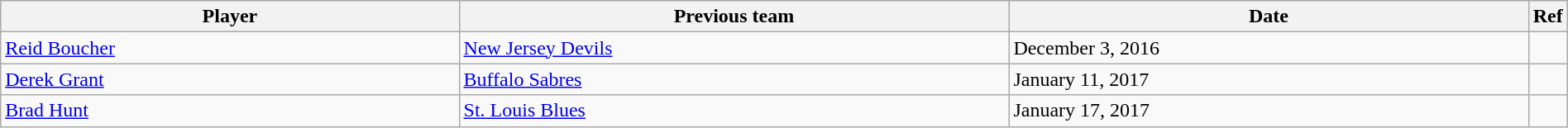<table class="wikitable" style="width:100%;">
<tr style="background:#ddd;">
<th style="width:30%;">Player</th>
<th style="width:36%;">Previous team</th>
<th style="width:34%;">Date</th>
<th style="width:32%;">Ref</th>
</tr>
<tr>
<td><a href='#'>Reid Boucher</a></td>
<td><a href='#'>New Jersey Devils</a></td>
<td>December 3, 2016</td>
<td></td>
</tr>
<tr>
<td><a href='#'>Derek Grant</a></td>
<td><a href='#'>Buffalo Sabres</a></td>
<td>January 11, 2017</td>
<td></td>
</tr>
<tr>
<td><a href='#'>Brad Hunt</a></td>
<td><a href='#'>St. Louis Blues</a></td>
<td>January 17, 2017</td>
<td></td>
</tr>
</table>
